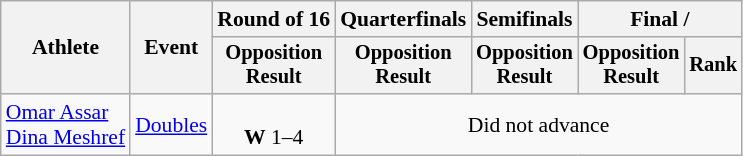<table class="wikitable" style="font-size:90%;">
<tr>
<th rowspan=2>Athlete</th>
<th rowspan=2>Event</th>
<th>Round of 16</th>
<th>Quarterfinals</th>
<th>Semifinals</th>
<th colspan=2>Final / </th>
</tr>
<tr style="font-size:95%">
<th>Opposition<br>Result</th>
<th>Opposition<br>Result</th>
<th>Opposition<br>Result</th>
<th>Opposition<br>Result</th>
<th>Rank</th>
</tr>
<tr align=center>
<td align=left><a href='#'>Omar Assar</a><br><a href='#'>Dina Meshref</a></td>
<td align=left><a href='#'>Doubles</a></td>
<td><br><strong>W</strong> 1–4</td>
<td colspan=4>Did not advance</td>
</tr>
</table>
